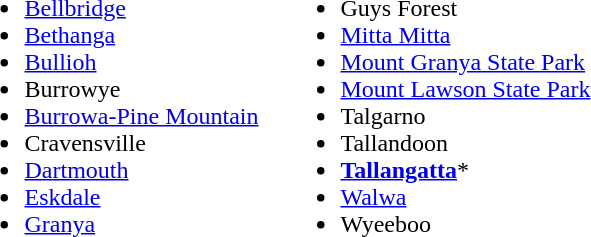<table>
<tr>
<td width = 50%><br><ul><li><a href='#'>Bellbridge</a></li><li><a href='#'>Bethanga</a></li><li><a href='#'>Bullioh</a></li><li>Burrowye</li><li><a href='#'>Burrowa-Pine Mountain</a></li><li>Cravensville</li><li><a href='#'>Dartmouth</a></li><li><a href='#'>Eskdale</a></li><li><a href='#'>Granya</a></li></ul></td>
<td width = 50%><br><ul><li>Guys Forest</li><li><a href='#'>Mitta Mitta</a></li><li><a href='#'>Mount Granya State Park</a></li><li><a href='#'>Mount Lawson State Park</a></li><li>Talgarno</li><li>Tallandoon</li><li><strong><a href='#'>Tallangatta</a></strong>*</li><li><a href='#'>Walwa</a></li><li>Wyeeboo</li></ul></td>
</tr>
</table>
